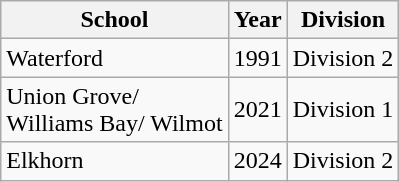<table class="wikitable">
<tr>
<th>School</th>
<th>Year</th>
<th>Division</th>
</tr>
<tr>
<td>Waterford</td>
<td>1991</td>
<td>Division 2</td>
</tr>
<tr>
<td>Union Grove/<br>Williams Bay/
Wilmot</td>
<td>2021</td>
<td>Division 1</td>
</tr>
<tr>
<td>Elkhorn</td>
<td>2024</td>
<td>Division 2</td>
</tr>
</table>
